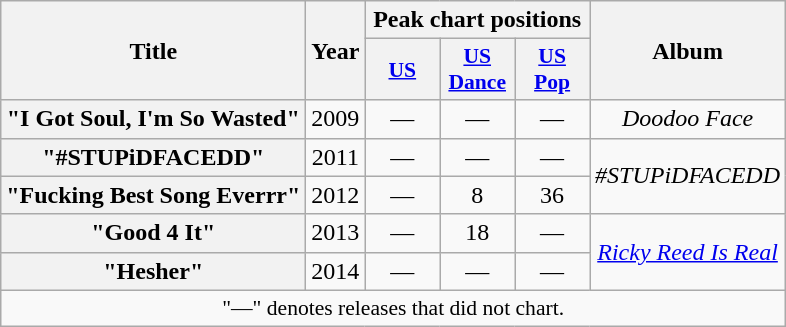<table class="wikitable plainrowheaders" style="text-align:center;">
<tr>
<th scope="col" rowspan="2">Title</th>
<th scope="col" rowspan="2">Year</th>
<th scope="col" colspan="3">Peak chart positions</th>
<th scope="col" rowspan="2">Album</th>
</tr>
<tr>
<th scope="col" style="width:3em;font-size:90%;"><a href='#'>US</a></th>
<th scope="col" style="width:3em;font-size:90%;"><a href='#'>US Dance</a><br></th>
<th scope="col" style="width:3em;font-size:90%;"><a href='#'>US Pop</a><br></th>
</tr>
<tr>
<th scope="row">"I Got Soul, I'm So Wasted"</th>
<td>2009</td>
<td>—</td>
<td>—</td>
<td>—</td>
<td><em>Doodoo Face</em></td>
</tr>
<tr>
<th scope="row">"#STUPiDFACEDD"</th>
<td>2011</td>
<td>—</td>
<td>—</td>
<td>—</td>
<td rowspan="2"><em>#STUPiDFACEDD</em></td>
</tr>
<tr>
<th scope="row">"Fucking Best Song Everrr"</th>
<td>2012</td>
<td>—</td>
<td>8</td>
<td>36</td>
</tr>
<tr>
<th scope="row">"Good 4 It"</th>
<td>2013</td>
<td>—</td>
<td>18</td>
<td>—</td>
<td rowspan="2"><em><a href='#'>Ricky Reed Is Real</a></em></td>
</tr>
<tr>
<th scope="row">"Hesher"</th>
<td>2014</td>
<td>—</td>
<td>—</td>
<td>—</td>
</tr>
<tr>
<td colspan="14" style="font-size:90%">"—" denotes releases that did not chart.</td>
</tr>
</table>
